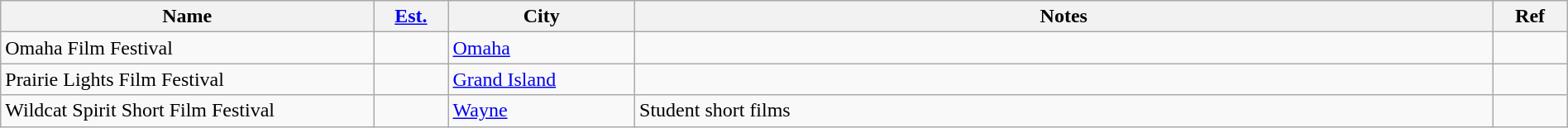<table class="wikitable sortable" width=100%>
<tr>
<th style="width:20%;">Name</th>
<th style="width:4%;"><a href='#'>Est.</a></th>
<th style="width:10%;">City</th>
<th style="width:46%;">Notes</th>
<th style="width:4%;">Ref</th>
</tr>
<tr>
<td>Omaha Film Festival</td>
<td></td>
<td><a href='#'>Omaha</a></td>
<td></td>
<td></td>
</tr>
<tr>
<td>Prairie Lights Film Festival</td>
<td></td>
<td><a href='#'>Grand Island</a></td>
<td></td>
<td></td>
</tr>
<tr>
<td>Wildcat Spirit Short Film Festival</td>
<td></td>
<td><a href='#'>Wayne</a></td>
<td>Student short films</td>
<td></td>
</tr>
</table>
